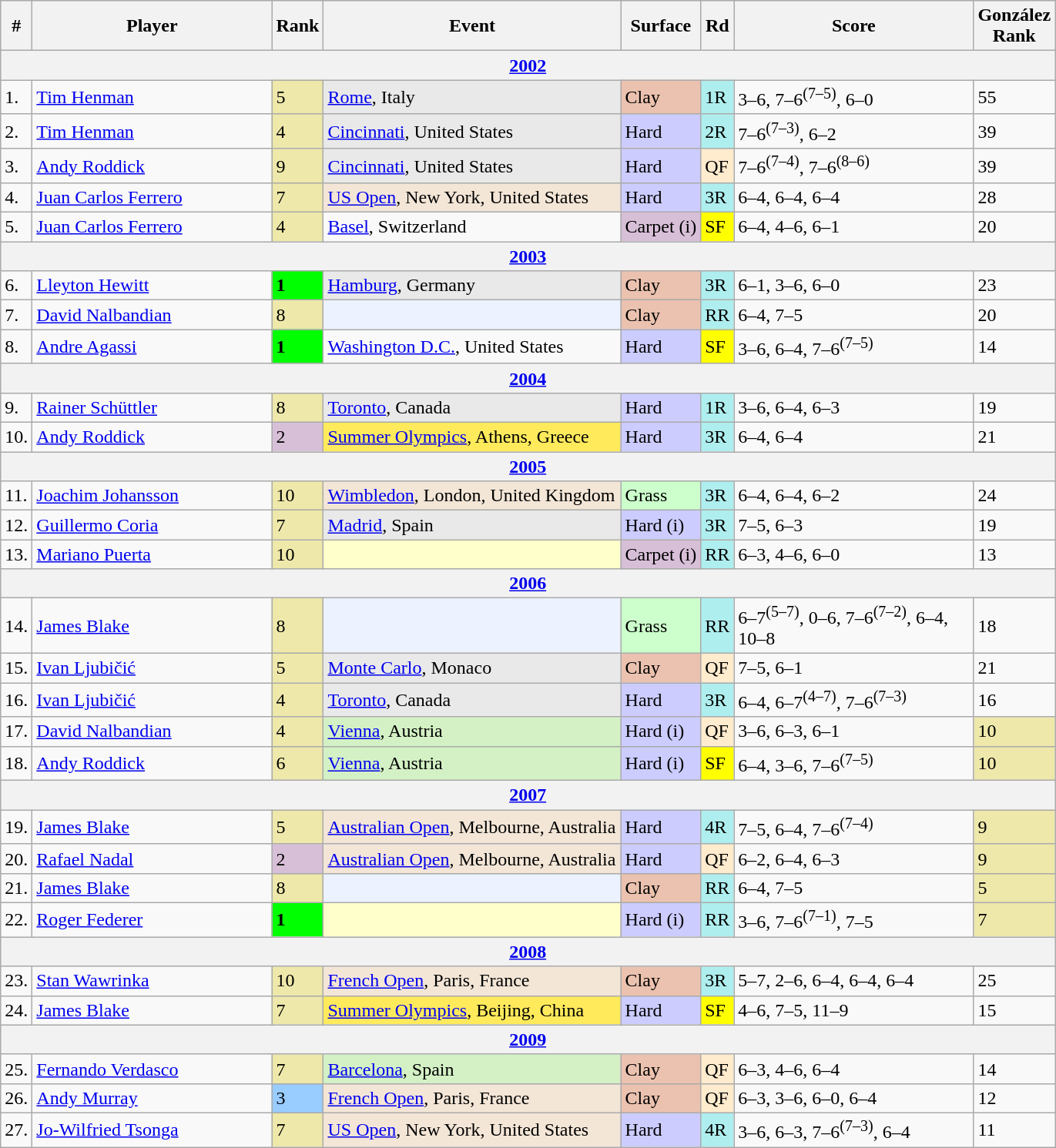<table class="wikitable sortable">
<tr>
<th>#</th>
<th width=200>Player</th>
<th>Rank</th>
<th width=250>Event</th>
<th>Surface</th>
<th>Rd</th>
<th width=200>Score</th>
<th>González<br>Rank</th>
</tr>
<tr>
<th colspan=8><a href='#'>2002</a></th>
</tr>
<tr>
<td>1.</td>
<td> <a href='#'>Tim Henman</a></td>
<td bgcolor=EEE8AA>5</td>
<td bgcolor=e9e9e9><a href='#'>Rome</a>, Italy</td>
<td bgcolor=#ebc2af>Clay</td>
<td bgcolor=afeeee>1R</td>
<td>3–6, 7–6<sup>(7–5)</sup>, 6–0</td>
<td>55</td>
</tr>
<tr>
<td>2.</td>
<td> <a href='#'>Tim Henman</a></td>
<td bgcolor=EEE8AA>4</td>
<td bgcolor=e9e9e9><a href='#'>Cincinnati</a>, United States</td>
<td bgcolor=CCCCFF>Hard</td>
<td bgcolor=afeeee>2R</td>
<td>7–6<sup>(7–3)</sup>, 6–2</td>
<td>39</td>
</tr>
<tr>
<td>3.</td>
<td> <a href='#'>Andy Roddick</a></td>
<td bgcolor=EEE8AA>9</td>
<td bgcolor=e9e9e9><a href='#'>Cincinnati</a>, United States</td>
<td bgcolor=CCCCFF>Hard</td>
<td bgcolor=ffebcd>QF</td>
<td>7–6<sup>(7–4)</sup>, 7–6<sup>(8–6)</sup></td>
<td>39</td>
</tr>
<tr>
<td>4.</td>
<td> <a href='#'>Juan Carlos Ferrero</a></td>
<td bgcolor=EEE8AA>7</td>
<td bgcolor=f3e6d7><a href='#'>US Open</a>, New York, United States</td>
<td bgcolor=CCCCFF>Hard</td>
<td bgcolor=afeeee>3R</td>
<td>6–4, 6–4, 6–4</td>
<td>28</td>
</tr>
<tr>
<td>5.</td>
<td> <a href='#'>Juan Carlos Ferrero</a></td>
<td bgcolor=EEE8AA>4</td>
<td><a href='#'>Basel</a>, Switzerland</td>
<td bgcolor=thistle>Carpet (i)</td>
<td bgcolor=yellow>SF</td>
<td>6–4, 4–6, 6–1</td>
<td>20</td>
</tr>
<tr>
<th colspan=8><a href='#'>2003</a></th>
</tr>
<tr>
<td>6.</td>
<td> <a href='#'>Lleyton Hewitt</a></td>
<td bgcolor=lime><strong>1</strong></td>
<td bgcolor=e9e9e9><a href='#'>Hamburg</a>, Germany</td>
<td bgcolor=#ebc2af>Clay</td>
<td bgcolor=afeeee>3R</td>
<td>6–1, 3–6, 6–0</td>
<td>23</td>
</tr>
<tr>
<td>7.</td>
<td> <a href='#'>David Nalbandian</a></td>
<td bgcolor=EEE8AA>8</td>
<td bgcolor=ECF2FF></td>
<td bgcolor=#ebc2af>Clay</td>
<td bgcolor=afeeee>RR</td>
<td>6–4, 7–5</td>
<td>20</td>
</tr>
<tr>
<td>8.</td>
<td> <a href='#'>Andre Agassi</a></td>
<td bgcolor=lime><strong>1</strong></td>
<td><a href='#'>Washington D.C.</a>, United States</td>
<td bgcolor=CCCCFF>Hard</td>
<td bgcolor=yellow>SF</td>
<td>3–6, 6–4, 7–6<sup>(7–5)</sup></td>
<td>14</td>
</tr>
<tr>
<th colspan=8><a href='#'>2004</a></th>
</tr>
<tr>
<td>9.</td>
<td> <a href='#'>Rainer Schüttler</a></td>
<td bgcolor=EEE8AA>8</td>
<td bgcolor=e9e9e9><a href='#'>Toronto</a>, Canada</td>
<td bgcolor=CCCCFF>Hard</td>
<td bgcolor=afeeee>1R</td>
<td>3–6, 6–4, 6–3</td>
<td>19</td>
</tr>
<tr>
<td>10.</td>
<td> <a href='#'>Andy Roddick</a></td>
<td bgcolor=thistle>2</td>
<td bgcolor=FFEA5C><a href='#'>Summer Olympics</a>, Athens, Greece</td>
<td bgcolor=CCCCFF>Hard</td>
<td bgcolor=afeeee>3R</td>
<td>6–4, 6–4</td>
<td>21</td>
</tr>
<tr>
<th colspan=8><a href='#'>2005</a></th>
</tr>
<tr>
<td>11.</td>
<td> <a href='#'>Joachim Johansson</a></td>
<td bgcolor=EEE8AA>10</td>
<td bgcolor=f3e6d7><a href='#'>Wimbledon</a>, London, United Kingdom</td>
<td bgcolor=#cfc>Grass</td>
<td bgcolor=afeeee>3R</td>
<td>6–4, 6–4, 6–2</td>
<td>24</td>
</tr>
<tr>
<td>12.</td>
<td> <a href='#'>Guillermo Coria</a></td>
<td bgcolor=EEE8AA>7</td>
<td bgcolor=e9e9e9><a href='#'>Madrid</a>, Spain</td>
<td bgcolor=CCCCFF>Hard (i)</td>
<td bgcolor=afeeee>3R</td>
<td>7–5, 6–3</td>
<td>19</td>
</tr>
<tr>
<td>13.</td>
<td> <a href='#'>Mariano Puerta</a></td>
<td bgcolor=EEE8AA>10</td>
<td bgcolor=ffffcc></td>
<td bgcolor=thistle>Carpet (i)</td>
<td bgcolor=afeeee>RR</td>
<td>6–3, 4–6, 6–0</td>
<td>13</td>
</tr>
<tr>
<th colspan=8><a href='#'>2006</a></th>
</tr>
<tr>
<td>14.</td>
<td> <a href='#'>James Blake</a></td>
<td bgcolor=EEE8AA>8</td>
<td bgcolor=ECF2FF></td>
<td bgcolor=#cfc>Grass</td>
<td bgcolor=afeeee>RR</td>
<td>6–7<sup>(5–7)</sup>, 0–6, 7–6<sup>(7–2)</sup>, 6–4, 10–8</td>
<td>18</td>
</tr>
<tr>
<td>15.</td>
<td> <a href='#'>Ivan Ljubičić</a></td>
<td bgcolor=EEE8AA>5</td>
<td bgcolor=e9e9e9><a href='#'>Monte Carlo</a>, Monaco</td>
<td bgcolor=#ebc2af>Clay</td>
<td bgcolor=ffebcd>QF</td>
<td>7–5, 6–1</td>
<td>21</td>
</tr>
<tr>
<td>16.</td>
<td> <a href='#'>Ivan Ljubičić</a></td>
<td bgcolor=EEE8AA>4</td>
<td bgcolor=e9e9e9><a href='#'>Toronto</a>, Canada</td>
<td bgcolor=CCCCFF>Hard</td>
<td bgcolor=afeeee>3R</td>
<td>6–4, 6–7<sup>(4–7)</sup>, 7–6<sup>(7–3)</sup></td>
<td>16</td>
</tr>
<tr>
<td>17.</td>
<td> <a href='#'>David Nalbandian</a></td>
<td bgcolor=EEE8AA>4</td>
<td bgcolor=d4f1c5><a href='#'>Vienna</a>, Austria</td>
<td bgcolor=CCCCFF>Hard (i)</td>
<td bgcolor=ffebcd>QF</td>
<td>3–6, 6–3, 6–1</td>
<td bgcolor=EEE8AA>10</td>
</tr>
<tr>
<td>18.</td>
<td> <a href='#'>Andy Roddick</a></td>
<td bgcolor=EEE8AA>6</td>
<td bgcolor=d4f1c5><a href='#'>Vienna</a>, Austria</td>
<td bgcolor=CCCCFF>Hard (i)</td>
<td bgcolor=yellow>SF</td>
<td>6–4, 3–6, 7–6<sup>(7–5)</sup></td>
<td bgcolor=EEE8AA>10</td>
</tr>
<tr>
<th colspan=8><a href='#'>2007</a></th>
</tr>
<tr>
<td>19.</td>
<td> <a href='#'>James Blake</a></td>
<td bgcolor=EEE8AA>5</td>
<td bgcolor=f3e6d7><a href='#'>Australian Open</a>, Melbourne, Australia</td>
<td bgcolor=CCCCFF>Hard</td>
<td bgcolor=afeeee>4R</td>
<td>7–5, 6–4, 7–6<sup>(7–4)</sup></td>
<td bgcolor=EEE8AA>9</td>
</tr>
<tr>
<td>20.</td>
<td> <a href='#'>Rafael Nadal</a></td>
<td bgcolor=thistle>2</td>
<td bgcolor=f3e6d7><a href='#'>Australian Open</a>, Melbourne, Australia</td>
<td bgcolor=CCCCFF>Hard</td>
<td bgcolor=ffebcd>QF</td>
<td>6–2, 6–4, 6–3</td>
<td bgcolor=EEE8AA>9</td>
</tr>
<tr>
<td>21.</td>
<td> <a href='#'>James Blake</a></td>
<td bgcolor=EEE8AA>8</td>
<td bgcolor=ECF2FF></td>
<td bgcolor=#ebc2af>Clay</td>
<td bgcolor=afeeee>RR</td>
<td>6–4, 7–5</td>
<td bgcolor=EEE8AA>5</td>
</tr>
<tr>
<td>22.</td>
<td> <a href='#'>Roger Federer</a></td>
<td bgcolor=lime><strong>1</strong></td>
<td bgcolor=ffffcc></td>
<td bgcolor=CCCCFF>Hard (i)</td>
<td bgcolor=afeeee>RR</td>
<td>3–6, 7–6<sup>(7–1)</sup>, 7–5</td>
<td bgcolor=EEE8AA>7</td>
</tr>
<tr>
<th colspan=8><a href='#'>2008</a></th>
</tr>
<tr>
<td>23.</td>
<td> <a href='#'>Stan Wawrinka</a></td>
<td bgcolor=EEE8AA>10</td>
<td bgcolor=f3e6d7><a href='#'>French Open</a>, Paris, France</td>
<td bgcolor=#ebc2af>Clay</td>
<td bgcolor=afeeee>3R</td>
<td>5–7, 2–6, 6–4, 6–4, 6–4</td>
<td>25</td>
</tr>
<tr>
<td>24.</td>
<td> <a href='#'>James Blake</a></td>
<td bgcolor=EEE8AA>7</td>
<td bgcolor=FFEA5C><a href='#'>Summer Olympics</a>, Beijing, China</td>
<td bgcolor=CCCCFF>Hard</td>
<td bgcolor=yellow>SF</td>
<td>4–6, 7–5, 11–9</td>
<td>15</td>
</tr>
<tr>
<th colspan=8><a href='#'>2009</a></th>
</tr>
<tr>
<td>25.</td>
<td> <a href='#'>Fernando Verdasco</a></td>
<td bgcolor=EEE8AA>7</td>
<td bgcolor=d4f1c5><a href='#'>Barcelona</a>, Spain</td>
<td bgcolor=#ebc2af>Clay</td>
<td bgcolor=ffebcd>QF</td>
<td>6–3, 4–6, 6–4</td>
<td>14</td>
</tr>
<tr>
<td>26.</td>
<td> <a href='#'>Andy Murray</a></td>
<td bgcolor=99ccff>3</td>
<td bgcolor=f3e6d7><a href='#'>French Open</a>, Paris, France</td>
<td bgcolor=#ebc2af>Clay</td>
<td bgcolor=ffebcd>QF</td>
<td>6–3, 3–6, 6–0, 6–4</td>
<td>12</td>
</tr>
<tr>
<td>27.</td>
<td> <a href='#'>Jo-Wilfried Tsonga</a></td>
<td bgcolor=EEE8AA>7</td>
<td bgcolor=f3e6d7><a href='#'>US Open</a>, New York, United States</td>
<td bgcolor=CCCCFF>Hard</td>
<td bgcolor=afeeee>4R</td>
<td>3–6, 6–3, 7–6<sup>(7–3)</sup>, 6–4</td>
<td>11</td>
</tr>
</table>
